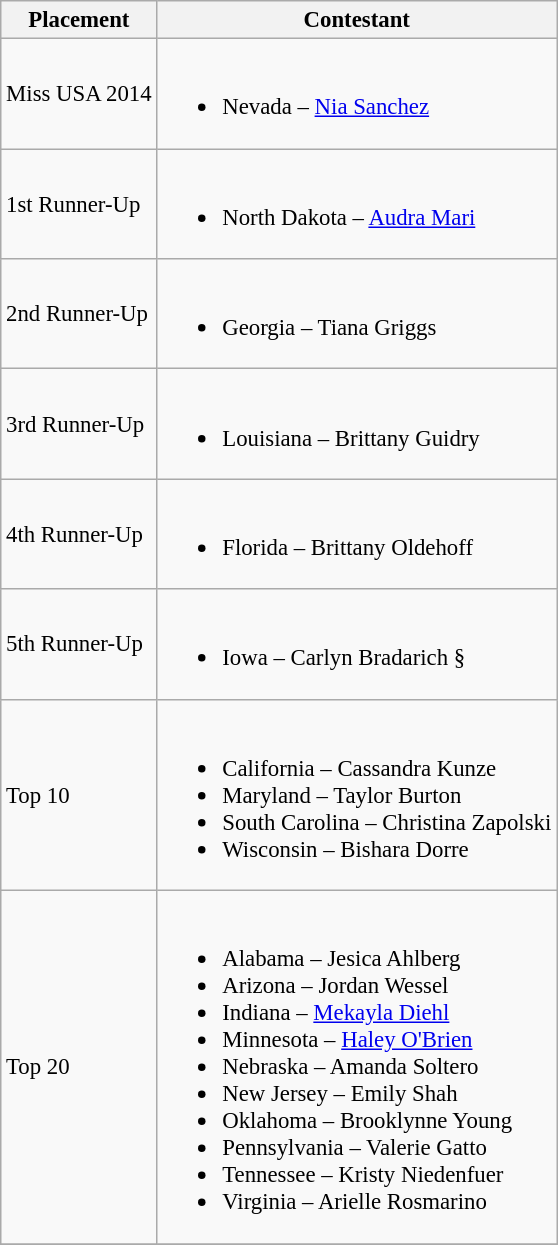<table class="wikitable sortable" style="font-size: 95%;">
<tr>
<th>Placement</th>
<th>Contestant</th>
</tr>
<tr>
<td>Miss USA 2014</td>
<td><br><ul><li>Nevada – <a href='#'>Nia Sanchez</a></li></ul></td>
</tr>
<tr>
<td>1st Runner-Up</td>
<td><br><ul><li>North Dakota – <a href='#'>Audra Mari</a></li></ul></td>
</tr>
<tr>
<td>2nd Runner-Up</td>
<td><br><ul><li>Georgia – Tiana Griggs</li></ul></td>
</tr>
<tr>
<td>3rd Runner-Up</td>
<td><br><ul><li>Louisiana – Brittany Guidry</li></ul></td>
</tr>
<tr>
<td>4th Runner-Up</td>
<td><br><ul><li>Florida – Brittany Oldehoff</li></ul></td>
</tr>
<tr>
<td>5th Runner-Up</td>
<td><br><ul><li>Iowa – Carlyn Bradarich  §</li></ul></td>
</tr>
<tr>
<td>Top 10</td>
<td><br><ul><li>California – Cassandra Kunze</li><li>Maryland – Taylor Burton</li><li>South Carolina – Christina Zapolski</li><li>Wisconsin – Bishara Dorre</li></ul></td>
</tr>
<tr>
<td>Top 20</td>
<td><br><ul><li>Alabama – Jesica Ahlberg</li><li>Arizona – Jordan Wessel</li><li>Indiana – <a href='#'>Mekayla Diehl</a></li><li>Minnesota – <a href='#'>Haley O'Brien</a></li><li>Nebraska – Amanda Soltero</li><li>New Jersey – Emily Shah</li><li>Oklahoma – Brooklynne Young</li><li>Pennsylvania – Valerie Gatto</li><li>Tennessee – Kristy Niedenfuer</li><li>Virginia – Arielle Rosmarino</li></ul></td>
</tr>
<tr>
</tr>
</table>
